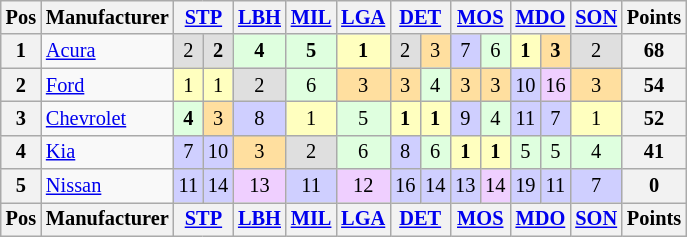<table class="wikitable" style="font-size:85%; text-align:center">
<tr valign="top">
<th valign="middle">Pos</th>
<th valign="middle">Manufacturer</th>
<th colspan=2><a href='#'>STP</a></th>
<th><a href='#'>LBH</a></th>
<th><a href='#'>MIL</a></th>
<th><a href='#'>LGA</a></th>
<th colspan=2><a href='#'>DET</a></th>
<th colspan=2><a href='#'>MOS</a></th>
<th colspan=2><a href='#'>MDO</a></th>
<th><a href='#'>SON</a></th>
<th valign="middle">Points</th>
</tr>
<tr>
<th>1</th>
<td align="left"> <a href='#'>Acura</a></td>
<td style="background:#DFDFDF;">2</td>
<td style="background:#DFDFDF;"><strong>2</strong></td>
<td style="background:#DFFFDF;"><strong>4</strong></td>
<td style="background:#DFFFDF;"><strong>5</strong></td>
<td style="background:#FFFFBF;"><strong>1</strong></td>
<td style="background:#DFDFDF;">2</td>
<td style="background:#FFDF9F;">3</td>
<td style="background:#CFCFFF;">7</td>
<td style="background:#DFFFDF;">6</td>
<td style="background:#FFFFBF;"><strong>1</strong></td>
<td style="background:#FFDF9F;"><strong>3</strong></td>
<td style="background:#DFDFDF;">2</td>
<th>68</th>
</tr>
<tr>
<th>2</th>
<td align="left"> <a href='#'>Ford</a></td>
<td style="background:#FFFFBF;">1</td>
<td style="background:#FFFFBF;">1</td>
<td style="background:#DFDFDF;">2</td>
<td style="background:#DFFFDF;">6</td>
<td style="background:#FFDF9F;">3</td>
<td style="background:#FFDF9F;">3</td>
<td style="background:#DFFFDF;">4</td>
<td style="background:#FFDF9F;">3</td>
<td style="background:#FFDF9F;">3</td>
<td style="background:#CFCFFF;">10</td>
<td style="background:#EFCFFF;">16</td>
<td style="background:#FFDF9F;">3</td>
<th>54</th>
</tr>
<tr>
<th>3</th>
<td align="left"> <a href='#'>Chevrolet</a></td>
<td style="background:#DFFFDF;"><strong>4</strong></td>
<td style="background:#FFDF9F;">3</td>
<td style="background:#CFCFFF;">8</td>
<td style="background:#FFFFBF;">1</td>
<td style="background:#DFFFDF;">5</td>
<td style="background:#FFFFBF;"><strong>1</strong></td>
<td style="background:#FFFFBF;"><strong>1</strong></td>
<td style="background:#CFCFFF;">9</td>
<td style="background:#DFFFDF;">4</td>
<td style="background:#CFCFFF;">11</td>
<td style="background:#CFCFFF;">7</td>
<td style="background:#FFFFBF;">1</td>
<th>52</th>
</tr>
<tr>
<th>4</th>
<td align="left"> <a href='#'>Kia</a></td>
<td style="background:#CFCFFF;">7</td>
<td style="background:#CFCFFF;">10</td>
<td style="background:#FFDF9F;">3</td>
<td style="background:#DFDFDF;">2</td>
<td style="background:#DFFFDF;">6</td>
<td style="background:#CFCFFF;">8</td>
<td style="background:#DFFFDF;">6</td>
<td style="background:#FFFFBF;"><strong>1</strong></td>
<td style="background:#FFFFBF;"><strong>1</strong></td>
<td style="background:#DFFFDF;">5</td>
<td style="background:#DFFFDF;">5</td>
<td style="background:#DFFFDF;">4</td>
<th>41</th>
</tr>
<tr>
<th>5</th>
<td align="left"> <a href='#'>Nissan</a></td>
<td style="background:#CFCFFF;">11</td>
<td style="background:#CFCFFF;">14</td>
<td style="background:#EFCFFF;">13</td>
<td style="background:#CFCFFF;">11</td>
<td style="background:#EFCFFF;">12</td>
<td style="background:#CFCFFF;">16</td>
<td style="background:#CFCFFF;">14</td>
<td style="background:#CFCFFF;">13</td>
<td style="background:#EFCFFF;">14</td>
<td style="background:#CFCFFF;">19</td>
<td style="background:#CFCFFF;">11</td>
<td style="background:#CFCFFF;">7</td>
<th>0</th>
</tr>
<tr valign="top">
<th valign="middle">Pos</th>
<th valign="middle">Manufacturer</th>
<th colspan=2><a href='#'>STP</a></th>
<th><a href='#'>LBH</a></th>
<th><a href='#'>MIL</a></th>
<th><a href='#'>LGA</a></th>
<th colspan=2><a href='#'>DET</a></th>
<th colspan=2><a href='#'>MOS</a></th>
<th colspan=2><a href='#'>MDO</a></th>
<th><a href='#'>SON</a></th>
<th valign="middle">Points</th>
</tr>
</table>
